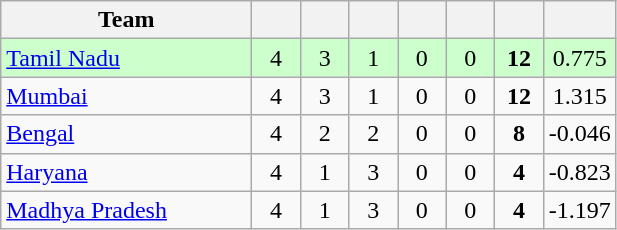<table class="wikitable" style="text-align:center">
<tr>
<th style="width:160px">Team</th>
<th style="width:25px"></th>
<th style="width:25px"></th>
<th style="width:25px"></th>
<th style="width:25px"></th>
<th style="width:25px"></th>
<th style="width:25px"></th>
<th style="width:25px"></th>
</tr>
<tr style="background:#cfc;">
<td style="text-align:left"><a href='#'>Tamil Nadu</a> </td>
<td>4</td>
<td>3</td>
<td>1</td>
<td>0</td>
<td>0</td>
<td><strong>12</strong></td>
<td>0.775</td>
</tr>
<tr>
<td style="text-align:left"><a href='#'>Mumbai</a></td>
<td>4</td>
<td>3</td>
<td>1</td>
<td>0</td>
<td>0</td>
<td><strong>12</strong></td>
<td>1.315</td>
</tr>
<tr>
<td style="text-align:left"><a href='#'>Bengal</a></td>
<td>4</td>
<td>2</td>
<td>2</td>
<td>0</td>
<td>0</td>
<td><strong>8</strong></td>
<td>-0.046</td>
</tr>
<tr>
<td style="text-align:left"><a href='#'>Haryana</a> </td>
<td>4</td>
<td>1</td>
<td>3</td>
<td>0</td>
<td>0</td>
<td><strong>4</strong></td>
<td>-0.823</td>
</tr>
<tr>
<td style="text-align:left"><a href='#'>Madhya Pradesh</a></td>
<td>4</td>
<td>1</td>
<td>3</td>
<td>0</td>
<td>0</td>
<td><strong>4</strong></td>
<td>-1.197</td>
</tr>
</table>
